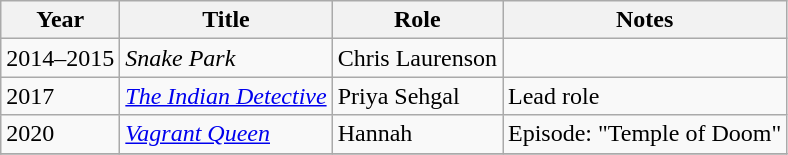<table class="wikitable unsortable">
<tr>
<th>Year</th>
<th>Title</th>
<th>Role</th>
<th>Notes</th>
</tr>
<tr>
<td>2014–2015</td>
<td><em>Snake Park</em></td>
<td>Chris Laurenson</td>
<td></td>
</tr>
<tr>
<td>2017</td>
<td><em><a href='#'>The Indian Detective</a></em></td>
<td>Priya Sehgal</td>
<td>Lead role</td>
</tr>
<tr>
<td>2020</td>
<td><em><a href='#'>Vagrant Queen</a></em></td>
<td>Hannah</td>
<td>Episode: "Temple of Doom"</td>
</tr>
<tr>
</tr>
</table>
